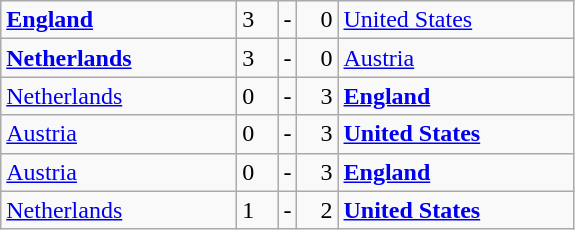<table class="wikitable">
<tr>
<td width=150> <strong><a href='#'>England</a></strong></td>
<td width=20 align="left">3</td>
<td>-</td>
<td width=20 align="right">0</td>
<td width=150> <a href='#'>United States</a></td>
</tr>
<tr>
<td> <strong><a href='#'>Netherlands</a></strong></td>
<td align="left">3</td>
<td>-</td>
<td align="right">0</td>
<td> <a href='#'>Austria</a></td>
</tr>
<tr>
<td> <a href='#'>Netherlands</a></td>
<td align="left">0</td>
<td>-</td>
<td align="right">3</td>
<td> <strong><a href='#'>England</a></strong></td>
</tr>
<tr>
<td> <a href='#'>Austria</a></td>
<td align="left">0</td>
<td>-</td>
<td align="right">3</td>
<td> <strong><a href='#'>United States</a></strong></td>
</tr>
<tr>
<td> <a href='#'>Austria</a></td>
<td align="left">0</td>
<td>-</td>
<td align="right">3</td>
<td> <strong><a href='#'>England</a></strong></td>
</tr>
<tr>
<td> <a href='#'>Netherlands</a></td>
<td align="left">1</td>
<td>-</td>
<td align="right">2</td>
<td> <strong><a href='#'>United States</a></strong></td>
</tr>
</table>
